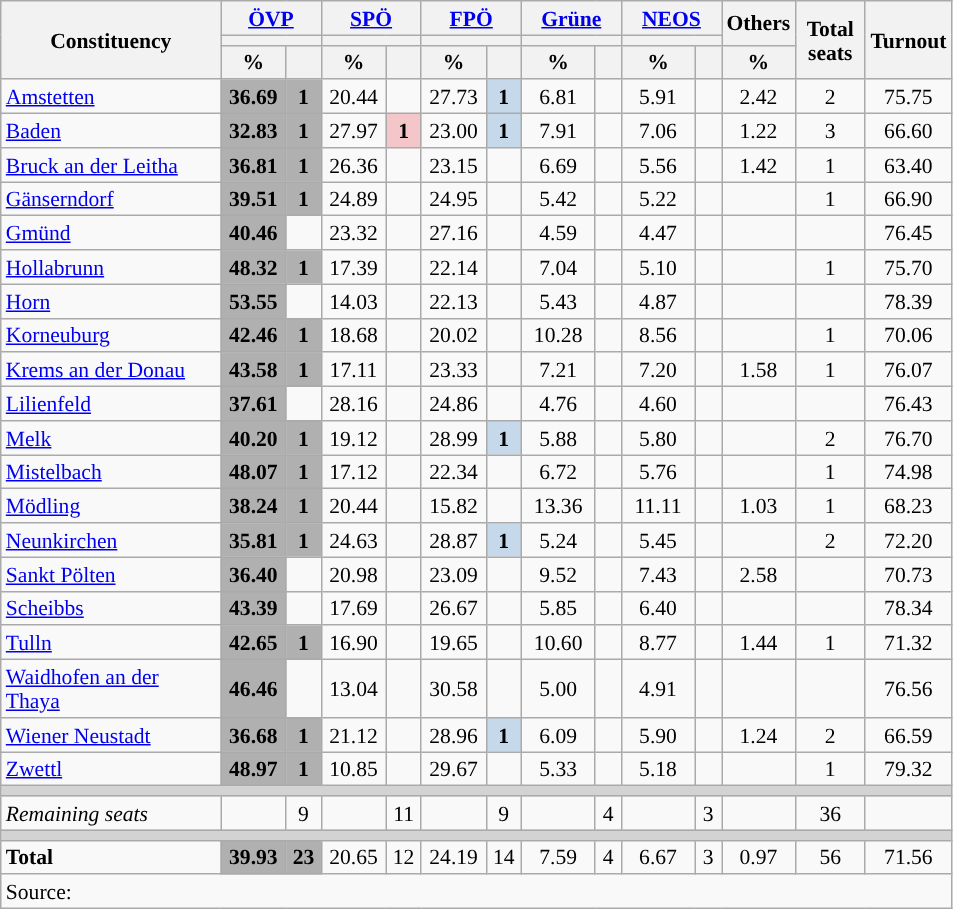<table class="wikitable" style="text-align:center;font-size:90%;line-height:16px">
<tr>
<th rowspan="3" style="width:140px;">Constituency</th>
<th colspan="2" style="width:60px;"><a href='#'>ÖVP</a></th>
<th colspan="2" style="width:60px;"><a href='#'>SPÖ</a></th>
<th colspan="2" style="width:60px;"><a href='#'>FPÖ</a></th>
<th colspan="2" style="width:60px;"><a href='#'>Grüne</a></th>
<th colspan="2" style="width:60px;"><a href='#'>NEOS</a></th>
<th rowspan="2" class="unsortable" style="width:40px;">Others</th>
<th rowspan="3" class="unsortable" style="width:40px;">Total seats</th>
<th rowspan="3" class="unsortable" style="width:40px;">Turnout</th>
</tr>
<tr>
<th colspan="2" style="background:"></th>
<th colspan="2" style="background:"></th>
<th colspan="2" style="background:"></th>
<th colspan="2" style="background:"></th>
<th colspan="2" style="background:"></th>
</tr>
<tr>
<th class="unsortable">%</th>
<th class="unsortable"></th>
<th class="unsortable">%</th>
<th class="unsortable"></th>
<th class="unsortable">%</th>
<th class="unsortable"></th>
<th class="unsortable">%</th>
<th class="unsortable"></th>
<th class="unsortable">%</th>
<th class="unsortable"></th>
<th class="unsortable">%</th>
</tr>
<tr>
<td align="left"><a href='#'>Amstetten</a></td>
<td bgcolor=#b0b0b0><strong>36.69</strong></td>
<td bgcolor=#b0b0b0><strong>1</strong></td>
<td>20.44</td>
<td></td>
<td>27.73</td>
<td bgcolor=#C6D9EA><strong>1</strong></td>
<td>6.81</td>
<td></td>
<td>5.91</td>
<td></td>
<td>2.42</td>
<td>2</td>
<td>75.75</td>
</tr>
<tr>
<td align="left"><a href='#'>Baden</a></td>
<td bgcolor=#b0b0b0><strong>32.83</strong></td>
<td bgcolor=#b0b0b0><strong>1</strong></td>
<td>27.97</td>
<td bgcolor=#F4C6C9><strong>1</strong></td>
<td>23.00</td>
<td bgcolor=#C6D9EA><strong>1</strong></td>
<td>7.91</td>
<td></td>
<td>7.06</td>
<td></td>
<td>1.22</td>
<td>3</td>
<td>66.60</td>
</tr>
<tr>
<td align="left"><a href='#'>Bruck an der Leitha</a></td>
<td bgcolor=#b0b0b0><strong>36.81</strong></td>
<td bgcolor=#b0b0b0><strong>1</strong></td>
<td>26.36</td>
<td></td>
<td>23.15</td>
<td></td>
<td>6.69</td>
<td></td>
<td>5.56</td>
<td></td>
<td>1.42</td>
<td>1</td>
<td>63.40</td>
</tr>
<tr>
<td align="left"><a href='#'>Gänserndorf</a></td>
<td bgcolor=#b0b0b0><strong>39.51</strong></td>
<td bgcolor=#b0b0b0><strong>1</strong></td>
<td>24.89</td>
<td></td>
<td>24.95</td>
<td></td>
<td>5.42</td>
<td></td>
<td>5.22</td>
<td></td>
<td></td>
<td>1</td>
<td>66.90</td>
</tr>
<tr>
<td align="left"><a href='#'>Gmünd</a></td>
<td bgcolor=#b0b0b0><strong>40.46</strong></td>
<td></td>
<td>23.32</td>
<td></td>
<td>27.16</td>
<td></td>
<td>4.59</td>
<td></td>
<td>4.47</td>
<td></td>
<td></td>
<td></td>
<td>76.45</td>
</tr>
<tr>
<td align="left"><a href='#'>Hollabrunn</a></td>
<td bgcolor=#b0b0b0><strong>48.32</strong></td>
<td bgcolor=#b0b0b0><strong>1</strong></td>
<td>17.39</td>
<td></td>
<td>22.14</td>
<td></td>
<td>7.04</td>
<td></td>
<td>5.10</td>
<td></td>
<td></td>
<td>1</td>
<td>75.70</td>
</tr>
<tr>
<td align="left"><a href='#'>Horn</a></td>
<td bgcolor=#b0b0b0><strong>53.55</strong></td>
<td></td>
<td>14.03</td>
<td></td>
<td>22.13</td>
<td></td>
<td>5.43</td>
<td></td>
<td>4.87</td>
<td></td>
<td></td>
<td></td>
<td>78.39</td>
</tr>
<tr>
<td align="left"><a href='#'>Korneuburg</a></td>
<td bgcolor=#b0b0b0><strong>42.46</strong></td>
<td bgcolor=#b0b0b0><strong>1</strong></td>
<td>18.68</td>
<td></td>
<td>20.02</td>
<td></td>
<td>10.28</td>
<td></td>
<td>8.56</td>
<td></td>
<td></td>
<td>1</td>
<td>70.06</td>
</tr>
<tr>
<td align="left"><a href='#'>Krems an der Donau</a></td>
<td bgcolor=#b0b0b0><strong>43.58</strong></td>
<td bgcolor=#b0b0b0><strong>1</strong></td>
<td>17.11</td>
<td></td>
<td>23.33</td>
<td></td>
<td>7.21</td>
<td></td>
<td>7.20</td>
<td></td>
<td>1.58</td>
<td>1</td>
<td>76.07</td>
</tr>
<tr>
<td align="left"><a href='#'>Lilienfeld</a></td>
<td bgcolor=#b0b0b0><strong>37.61</strong></td>
<td></td>
<td>28.16</td>
<td></td>
<td>24.86</td>
<td></td>
<td>4.76</td>
<td></td>
<td>4.60</td>
<td></td>
<td></td>
<td></td>
<td>76.43</td>
</tr>
<tr>
<td align="left"><a href='#'>Melk</a></td>
<td bgcolor=#b0b0b0><strong>40.20</strong></td>
<td bgcolor=#b0b0b0><strong>1</strong></td>
<td>19.12</td>
<td></td>
<td>28.99</td>
<td bgcolor=#C6D9EA><strong>1</strong></td>
<td>5.88</td>
<td></td>
<td>5.80</td>
<td></td>
<td></td>
<td>2</td>
<td>76.70</td>
</tr>
<tr>
<td align="left"><a href='#'>Mistelbach</a></td>
<td bgcolor=#b0b0b0><strong>48.07</strong></td>
<td bgcolor=#b0b0b0><strong>1</strong></td>
<td>17.12</td>
<td></td>
<td>22.34</td>
<td></td>
<td>6.72</td>
<td></td>
<td>5.76</td>
<td></td>
<td></td>
<td>1</td>
<td>74.98</td>
</tr>
<tr>
<td align="left"><a href='#'>Mödling</a></td>
<td bgcolor=#b0b0b0><strong>38.24</strong></td>
<td bgcolor=#b0b0b0><strong>1</strong></td>
<td>20.44</td>
<td></td>
<td>15.82</td>
<td></td>
<td>13.36</td>
<td></td>
<td>11.11</td>
<td></td>
<td>1.03</td>
<td>1</td>
<td>68.23</td>
</tr>
<tr>
<td align="left"><a href='#'>Neunkirchen</a></td>
<td bgcolor=#b0b0b0><strong>35.81</strong></td>
<td bgcolor=#b0b0b0><strong>1</strong></td>
<td>24.63</td>
<td></td>
<td>28.87</td>
<td bgcolor=#C6D9EA><strong>1</strong></td>
<td>5.24</td>
<td></td>
<td>5.45</td>
<td></td>
<td></td>
<td>2</td>
<td>72.20</td>
</tr>
<tr>
<td align="left"><a href='#'>Sankt Pölten</a></td>
<td bgcolor=#b0b0b0><strong>36.40</strong></td>
<td></td>
<td>20.98</td>
<td></td>
<td>23.09</td>
<td></td>
<td>9.52</td>
<td></td>
<td>7.43</td>
<td></td>
<td>2.58</td>
<td></td>
<td>70.73</td>
</tr>
<tr>
<td align="left"><a href='#'>Scheibbs</a></td>
<td bgcolor=#b0b0b0><strong>43.39</strong></td>
<td></td>
<td>17.69</td>
<td></td>
<td>26.67</td>
<td></td>
<td>5.85</td>
<td></td>
<td>6.40</td>
<td></td>
<td></td>
<td></td>
<td>78.34</td>
</tr>
<tr>
<td align="left"><a href='#'>Tulln</a></td>
<td bgcolor=#b0b0b0><strong>42.65</strong></td>
<td bgcolor=#b0b0b0><strong>1</strong></td>
<td>16.90</td>
<td></td>
<td>19.65</td>
<td></td>
<td>10.60</td>
<td></td>
<td>8.77</td>
<td></td>
<td>1.44</td>
<td>1</td>
<td>71.32</td>
</tr>
<tr>
<td align="left"><a href='#'>Waidhofen an der Thaya</a></td>
<td bgcolor=#b0b0b0><strong>46.46</strong></td>
<td></td>
<td>13.04</td>
<td></td>
<td>30.58</td>
<td></td>
<td>5.00</td>
<td></td>
<td>4.91</td>
<td></td>
<td></td>
<td></td>
<td>76.56</td>
</tr>
<tr>
<td align="left"><a href='#'>Wiener Neustadt</a></td>
<td bgcolor=#b0b0b0><strong>36.68</strong></td>
<td bgcolor=#b0b0b0><strong>1</strong></td>
<td>21.12</td>
<td></td>
<td>28.96</td>
<td bgcolor=#C6D9EA><strong>1</strong></td>
<td>6.09</td>
<td></td>
<td>5.90</td>
<td></td>
<td>1.24</td>
<td>2</td>
<td>66.59</td>
</tr>
<tr>
<td align="left"><a href='#'>Zwettl</a></td>
<td bgcolor=#b0b0b0><strong>48.97</strong></td>
<td bgcolor=#b0b0b0><strong>1</strong></td>
<td>10.85</td>
<td></td>
<td>29.67</td>
<td></td>
<td>5.33</td>
<td></td>
<td>5.18</td>
<td></td>
<td></td>
<td>1</td>
<td>79.32</td>
</tr>
<tr>
<td colspan="14" bgcolor="lightgrey"></td>
</tr>
<tr>
<td align="left"><em>Remaining seats</em></td>
<td></td>
<td>9</td>
<td></td>
<td>11</td>
<td></td>
<td>9</td>
<td></td>
<td>4</td>
<td></td>
<td>3</td>
<td></td>
<td>36</td>
<td></td>
</tr>
<tr>
<td colspan="14" bgcolor="lightgrey"></td>
</tr>
<tr>
<td align="left"><strong>Total</strong></td>
<td bgcolor=#b0b0b0><strong>39.93</strong></td>
<td bgcolor=#b0b0b0><strong>23</strong></td>
<td>20.65</td>
<td>12</td>
<td>24.19</td>
<td>14</td>
<td>7.59</td>
<td>4</td>
<td>6.67</td>
<td>3</td>
<td>0.97</td>
<td>56</td>
<td>71.56</td>
</tr>
<tr class="sortbottom">
<td colspan="14" align="left">Source: </td>
</tr>
</table>
